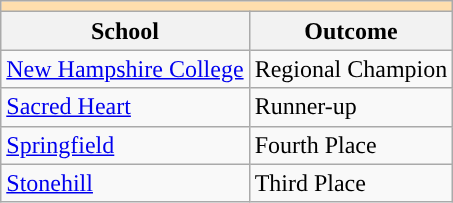<table class="wikitable" style="float:left; margin-right:1em;">
<tr>
<th colspan="3" style="background:#ffdead;"></th>
</tr>
<tr>
<th>School</th>
<th>Outcome</th>
</tr>
<tr>
<td><a href='#'>New Hampshire College</a></td>
<td>Regional Champion</td>
</tr>
<tr>
<td><a href='#'>Sacred Heart</a></td>
<td>Runner-up</td>
</tr>
<tr>
<td><a href='#'>Springfield</a></td>
<td>Fourth Place</td>
</tr>
<tr>
<td><a href='#'>Stonehill</a></td>
<td>Third Place</td>
</tr>
</table>
